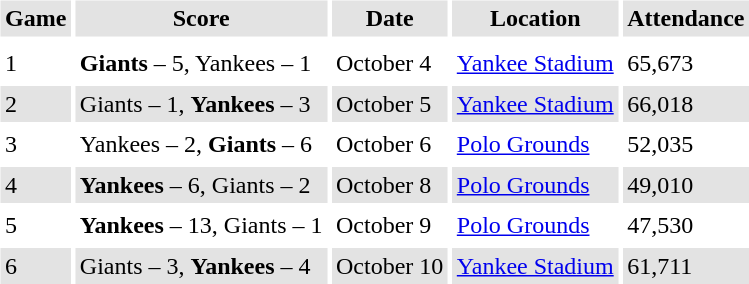<table border="0" cellspacing="3" cellpadding="3">
<tr style="background: #e3e3e3;">
<th>Game</th>
<th>Score</th>
<th>Date</th>
<th>Location</th>
<th>Attendance</th>
</tr>
<tr style="background: #e3e3e3;">
</tr>
<tr>
<td>1</td>
<td><strong>Giants</strong> – 5, Yankees – 1</td>
<td>October 4</td>
<td><a href='#'>Yankee Stadium</a></td>
<td>65,673</td>
</tr>
<tr style="background: #e3e3e3;">
<td>2</td>
<td>Giants – 1, <strong>Yankees</strong> – 3</td>
<td>October 5</td>
<td><a href='#'>Yankee Stadium</a></td>
<td>66,018</td>
</tr>
<tr>
<td>3</td>
<td>Yankees – 2, <strong>Giants</strong> – 6</td>
<td>October 6</td>
<td><a href='#'>Polo Grounds</a></td>
<td>52,035</td>
</tr>
<tr style="background: #e3e3e3;">
<td>4</td>
<td><strong>Yankees</strong> – 6, Giants – 2</td>
<td>October 8</td>
<td><a href='#'>Polo Grounds</a></td>
<td>49,010</td>
</tr>
<tr>
<td>5</td>
<td><strong>Yankees</strong> – 13, Giants – 1</td>
<td>October 9</td>
<td><a href='#'>Polo Grounds</a></td>
<td>47,530</td>
</tr>
<tr style="background: #e3e3e3;">
<td>6</td>
<td>Giants – 3, <strong>Yankees</strong> – 4</td>
<td>October 10</td>
<td><a href='#'>Yankee Stadium</a></td>
<td>61,711</td>
</tr>
<tr>
</tr>
</table>
